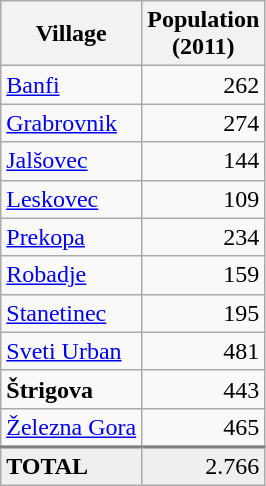<table class="sortable wikitable" style="text-align:right">
<tr>
<th>Village</th>
<th>Population<br>(2011)</th>
</tr>
<tr>
<td style="text-align:left"><a href='#'>Banfi</a></td>
<td>262</td>
</tr>
<tr>
<td style="text-align:left"><a href='#'>Grabrovnik</a></td>
<td>274</td>
</tr>
<tr>
<td style="text-align:left"><a href='#'>Jalšovec</a></td>
<td>144</td>
</tr>
<tr>
<td style="text-align:left"><a href='#'>Leskovec</a></td>
<td>109</td>
</tr>
<tr>
<td style="text-align:left"><a href='#'>Prekopa</a></td>
<td>234</td>
</tr>
<tr>
<td style="text-align:left"><a href='#'>Robadje</a></td>
<td>159</td>
</tr>
<tr>
<td style="text-align:left"><a href='#'>Stanetinec</a></td>
<td>195</td>
</tr>
<tr>
<td style="text-align:left"><a href='#'>Sveti Urban</a></td>
<td>481</td>
</tr>
<tr>
<td style="text-align:left"><strong>Štrigova</strong></td>
<td>443</td>
</tr>
<tr>
<td style="text-align:left"><a href='#'>Železna Gora</a></td>
<td>465</td>
</tr>
<tr>
</tr>
<tr class="sortbottom">
<td style="text-align:left; background: #efefef; border-top: 2px solid gray;"><strong>TOTAL</strong></td>
<td style="background:#efefef; border-top:2px solid gray;">2.766</td>
</tr>
</table>
